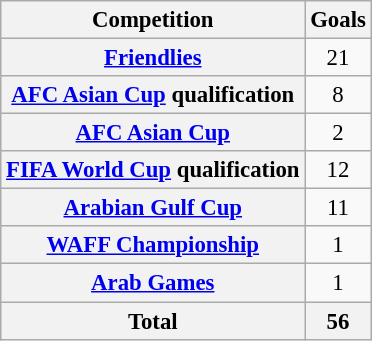<table class="wikitable plainrowheaders sortable" style="text-align:center; font-size:95%">
<tr>
<th scope="col">Competition</th>
<th scope="col">Goals</th>
</tr>
<tr>
<th scope="row"><a href='#'>Friendlies</a></th>
<td>21</td>
</tr>
<tr>
<th scope="row"><a href='#'>AFC Asian Cup</a> qualification</th>
<td>8</td>
</tr>
<tr>
<th scope="row"><a href='#'>AFC Asian Cup</a></th>
<td>2</td>
</tr>
<tr>
<th scope="row"><a href='#'>FIFA World Cup</a> qualification</th>
<td>12</td>
</tr>
<tr>
<th scope="row"><a href='#'>Arabian Gulf Cup</a></th>
<td>11</td>
</tr>
<tr>
<th scope="row"><a href='#'>WAFF Championship</a></th>
<td>1</td>
</tr>
<tr>
<th scope="row"><a href='#'>Arab Games</a></th>
<td>1</td>
</tr>
<tr>
<th>Total</th>
<th>56</th>
</tr>
</table>
